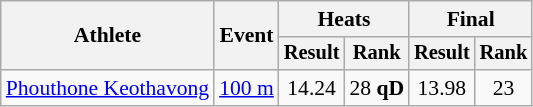<table class="wikitable" style="font-size:90%">
<tr>
<th rowspan=2>Athlete</th>
<th rowspan=2>Event</th>
<th colspan=2>Heats</th>
<th colspan=2>Final</th>
</tr>
<tr style="font-size:95%">
<th>Result</th>
<th>Rank</th>
<th>Result</th>
<th>Rank</th>
</tr>
<tr align=center>
<td align=left><a href='#'>Phouthone Keothavong</a></td>
<td align=left><a href='#'>100 m</a></td>
<td>14.24</td>
<td>28 <strong>qD</strong></td>
<td>13.98</td>
<td>23</td>
</tr>
</table>
